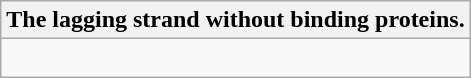<table class="wikitable">
<tr>
<th>The lagging strand without binding proteins.</th>
</tr>
<tr>
<td><br></td>
</tr>
</table>
